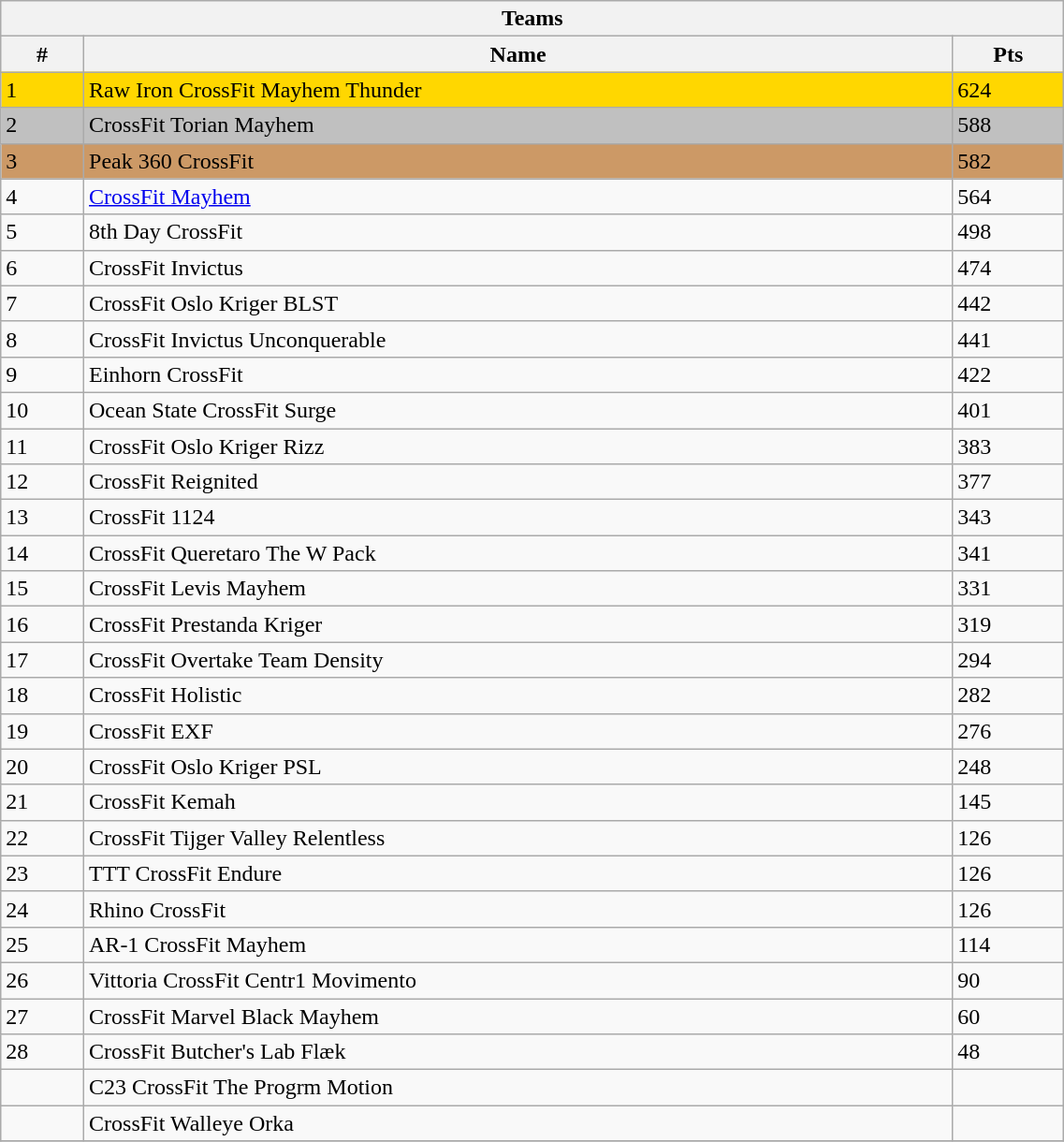<table class="wikitable" style="display: inline-table;width: 60%;">
<tr>
<th colspan="3">Teams</th>
</tr>
<tr>
<th>#</th>
<th>Name</th>
<th>Pts</th>
</tr>
<tr style=background:gold;">
<td>1</td>
<td> Raw Iron CrossFit Mayhem Thunder</td>
<td>624</td>
</tr>
<tr style=background:silver;">
<td>2</td>
<td> CrossFit Torian Mayhem</td>
<td>588</td>
</tr>
<tr style=background:#c96;">
<td>3</td>
<td> Peak 360 CrossFit</td>
<td>582</td>
</tr>
<tr>
<td>4</td>
<td> <a href='#'>CrossFit Mayhem</a></td>
<td>564</td>
</tr>
<tr>
<td>5</td>
<td> 8th Day CrossFit</td>
<td>498</td>
</tr>
<tr>
<td>6</td>
<td> CrossFit Invictus</td>
<td>474</td>
</tr>
<tr>
<td>7</td>
<td> CrossFit Oslo Kriger BLST</td>
<td>442</td>
</tr>
<tr>
<td>8</td>
<td> CrossFit Invictus Unconquerable</td>
<td>441</td>
</tr>
<tr>
<td>9</td>
<td> Einhorn CrossFit</td>
<td>422</td>
</tr>
<tr>
<td>10</td>
<td> Ocean State CrossFit Surge</td>
<td>401</td>
</tr>
<tr>
<td>11</td>
<td> CrossFit Oslo Kriger Rizz</td>
<td>383</td>
</tr>
<tr>
<td>12</td>
<td> CrossFit Reignited</td>
<td>377</td>
</tr>
<tr>
<td>13</td>
<td> CrossFit 1124</td>
<td>343</td>
</tr>
<tr>
<td>14</td>
<td> CrossFit Queretaro The W Pack</td>
<td>341</td>
</tr>
<tr>
<td>15</td>
<td> CrossFit Levis Mayhem</td>
<td>331</td>
</tr>
<tr>
<td>16</td>
<td> CrossFit Prestanda Kriger</td>
<td>319</td>
</tr>
<tr>
<td>17</td>
<td> CrossFit Overtake Team Density</td>
<td>294</td>
</tr>
<tr>
<td>18</td>
<td> CrossFit Holistic</td>
<td>282</td>
</tr>
<tr>
<td>19</td>
<td> CrossFit EXF</td>
<td>276</td>
</tr>
<tr>
<td>20</td>
<td> CrossFit Oslo Kriger PSL</td>
<td>248</td>
</tr>
<tr>
<td>21</td>
<td> CrossFit Kemah</td>
<td>145</td>
</tr>
<tr>
<td>22</td>
<td> CrossFit Tijger Valley Relentless</td>
<td>126</td>
</tr>
<tr>
<td>23</td>
<td> TTT CrossFit Endure</td>
<td>126</td>
</tr>
<tr>
<td>24</td>
<td> Rhino CrossFit</td>
<td>126</td>
</tr>
<tr>
<td>25</td>
<td> AR-1 CrossFit Mayhem</td>
<td>114</td>
</tr>
<tr>
<td>26</td>
<td> Vittoria CrossFit Centr1 Movimento</td>
<td>90</td>
</tr>
<tr>
<td>27</td>
<td> CrossFit Marvel Black Mayhem</td>
<td>60</td>
</tr>
<tr>
<td>28</td>
<td> CrossFit Butcher's Lab Flæk</td>
<td>48</td>
</tr>
<tr>
<td></td>
<td> C23 CrossFit The Progrm Motion</td>
<td></td>
</tr>
<tr>
<td></td>
<td> CrossFit Walleye Orka</td>
<td></td>
</tr>
<tr>
</tr>
</table>
